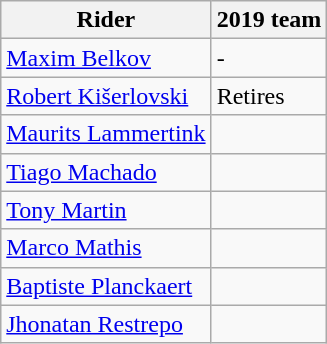<table class="wikitable">
<tr>
<th>Rider</th>
<th>2019 team</th>
</tr>
<tr>
<td><a href='#'>Maxim Belkov</a></td>
<td>-</td>
</tr>
<tr>
<td><a href='#'>Robert Kišerlovski</a></td>
<td>Retires</td>
</tr>
<tr>
<td><a href='#'>Maurits Lammertink</a></td>
<td></td>
</tr>
<tr>
<td><a href='#'>Tiago Machado</a></td>
<td></td>
</tr>
<tr>
<td><a href='#'>Tony Martin</a></td>
<td></td>
</tr>
<tr>
<td><a href='#'>Marco Mathis</a></td>
<td></td>
</tr>
<tr>
<td><a href='#'>Baptiste Planckaert</a></td>
<td></td>
</tr>
<tr>
<td><a href='#'>Jhonatan Restrepo</a></td>
<td></td>
</tr>
</table>
